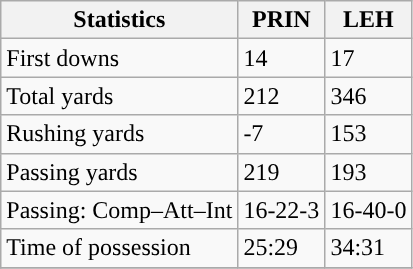<table class="wikitable" style="float: left;">
<tr>
<th>Statistics</th>
<th>PRIN</th>
<th>LEH</th>
</tr>
<tr>
<td>First downs</td>
<td>14</td>
<td>17</td>
</tr>
<tr>
<td>Total yards</td>
<td>212</td>
<td>346</td>
</tr>
<tr>
<td>Rushing yards</td>
<td>-7</td>
<td>153</td>
</tr>
<tr>
<td>Passing yards</td>
<td>219</td>
<td>193</td>
</tr>
<tr>
<td>Passing: Comp–Att–Int</td>
<td>16-22-3</td>
<td>16-40-0</td>
</tr>
<tr>
<td>Time of possession</td>
<td>25:29</td>
<td>34:31</td>
</tr>
<tr>
</tr>
</table>
